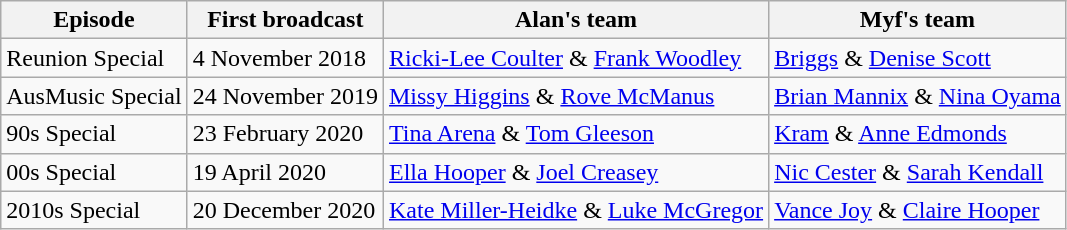<table class="wikitable">
<tr>
<th>Episode</th>
<th>First broadcast</th>
<th>Alan's team</th>
<th>Myf's team</th>
</tr>
<tr>
<td>Reunion Special</td>
<td>4 November 2018</td>
<td><a href='#'>Ricki-Lee Coulter</a> & <a href='#'>Frank Woodley</a></td>
<td><a href='#'>Briggs</a> & <a href='#'>Denise Scott</a></td>
</tr>
<tr>
<td>AusMusic Special</td>
<td>24 November 2019</td>
<td><a href='#'>Missy Higgins</a> & <a href='#'>Rove McManus</a></td>
<td><a href='#'>Brian Mannix</a> & <a href='#'>Nina Oyama</a></td>
</tr>
<tr>
<td>90s Special</td>
<td>23 February 2020</td>
<td><a href='#'>Tina Arena</a> & <a href='#'>Tom Gleeson</a></td>
<td><a href='#'>Kram</a> & <a href='#'>Anne Edmonds</a></td>
</tr>
<tr>
<td>00s Special</td>
<td>19 April 2020</td>
<td><a href='#'>Ella Hooper</a> & <a href='#'>Joel Creasey</a></td>
<td><a href='#'>Nic Cester</a> & <a href='#'>Sarah Kendall</a></td>
</tr>
<tr>
<td>2010s Special</td>
<td>20 December 2020</td>
<td><a href='#'>Kate Miller-Heidke</a> & <a href='#'>Luke McGregor</a></td>
<td><a href='#'>Vance Joy</a> & <a href='#'>Claire Hooper</a></td>
</tr>
</table>
